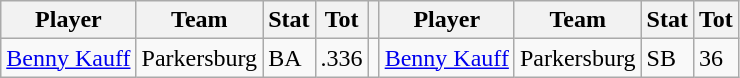<table class="wikitable">
<tr>
<th>Player</th>
<th>Team</th>
<th>Stat</th>
<th>Tot</th>
<th></th>
<th>Player</th>
<th>Team</th>
<th>Stat</th>
<th>Tot</th>
</tr>
<tr>
<td><a href='#'>Benny Kauff</a></td>
<td>Parkersburg</td>
<td>BA</td>
<td>.336</td>
<td></td>
<td><a href='#'>Benny Kauff</a></td>
<td>Parkersburg</td>
<td>SB</td>
<td>36</td>
</tr>
</table>
